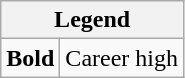<table class="wikitable">
<tr>
<th colspan="2">Legend</th>
</tr>
<tr>
<td><strong>Bold</strong></td>
<td>Career high</td>
</tr>
</table>
